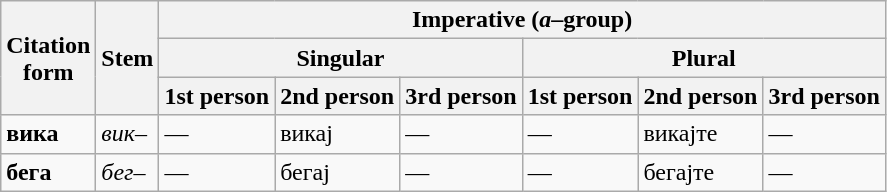<table class="wikitable">
<tr>
<th rowspan="3">Citation<br>form</th>
<th rowspan="3">Stem</th>
<th colspan="6">Imperative (<em>а</em>–group)</th>
</tr>
<tr>
<th colspan="3">Singular</th>
<th colspan="3">Plural</th>
</tr>
<tr>
<th>1st person</th>
<th>2nd person</th>
<th>3rd person</th>
<th>1st person</th>
<th>2nd person</th>
<th>3rd person</th>
</tr>
<tr>
<td><strong>вика</strong></td>
<td><em>вик–</em></td>
<td>—</td>
<td>вик<span>а</span><span>ј</span></td>
<td>—</td>
<td>—</td>
<td>вик<span>а</span><span>јте</span></td>
<td>—</td>
</tr>
<tr>
<td><strong>бега</strong></td>
<td><em>бег–</em></td>
<td>—</td>
<td>бег<span>а</span><span>ј</span></td>
<td>—</td>
<td>—</td>
<td>бег<span>а</span><span>јте</span></td>
<td>—</td>
</tr>
</table>
